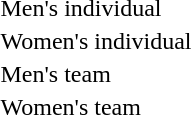<table>
<tr>
<td>Men's individual</td>
<td></td>
<td></td>
<td></td>
</tr>
<tr>
<td>Women's individual</td>
<td></td>
<td></td>
<td></td>
</tr>
<tr>
<td>Men's team</td>
<td></td>
<td></td>
<td></td>
</tr>
<tr>
<td>Women's team</td>
<td></td>
<td></td>
<td></td>
</tr>
<tr>
</tr>
</table>
